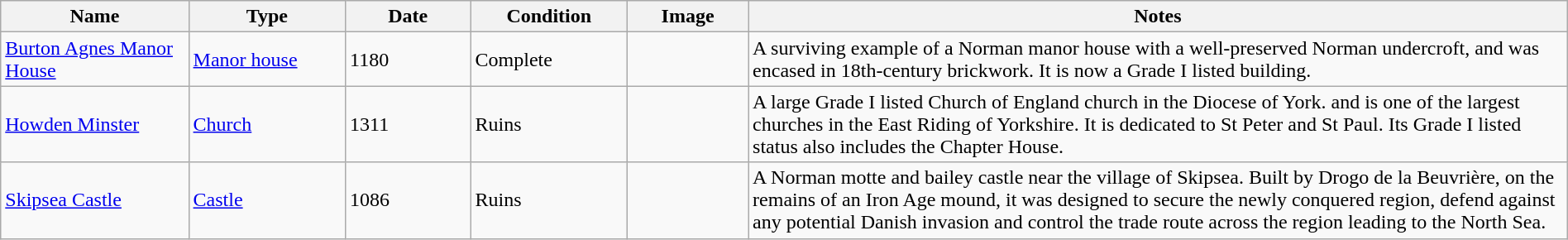<table class="wikitable sortable" width="100%">
<tr>
<th width="12%">Name</th>
<th width="10%">Type</th>
<th width="8%">Date</th>
<th width="10%">Condition</th>
<th class="unsortable" width="90px">Image</th>
<th class="unsortable">Notes</th>
</tr>
<tr>
<td><a href='#'>Burton Agnes Manor House</a></td>
<td><a href='#'>Manor house</a></td>
<td>1180</td>
<td>Complete</td>
<td></td>
<td>A surviving example of a Norman manor house with a well-preserved Norman undercroft, and was encased in 18th-century brickwork. It is now a Grade I listed building.</td>
</tr>
<tr>
<td><a href='#'>Howden Minster</a></td>
<td><a href='#'>Church</a></td>
<td>1311</td>
<td>Ruins</td>
<td></td>
<td>A large Grade I listed Church of England church in the Diocese of York. and is one of the largest churches in the East Riding of Yorkshire. It is dedicated to St Peter and St Paul. Its Grade I listed status also includes the Chapter House.</td>
</tr>
<tr>
<td><a href='#'>Skipsea Castle</a></td>
<td><a href='#'>Castle</a></td>
<td>1086</td>
<td>Ruins</td>
<td></td>
<td>A Norman motte and bailey castle near the village of Skipsea. Built by Drogo de la Beuvrière, on the remains of an Iron Age mound, it was designed to secure the newly conquered region, defend against any potential Danish invasion and control the trade route across the region leading to the North Sea.</td>
</tr>
</table>
